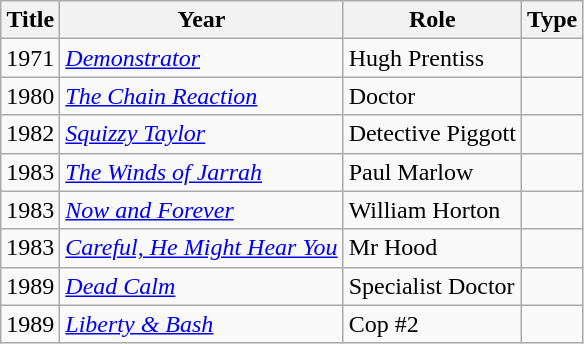<table class="wikitable">
<tr>
<th>Title</th>
<th>Year</th>
<th>Role</th>
<th>Type</th>
</tr>
<tr>
<td>1971</td>
<td><em><a href='#'>Demonstrator</a></em></td>
<td>Hugh Prentiss</td>
<td></td>
</tr>
<tr>
<td>1980</td>
<td><em><a href='#'>The Chain Reaction</a></em></td>
<td>Doctor</td>
<td></td>
</tr>
<tr>
<td>1982</td>
<td><em><a href='#'>Squizzy Taylor</a></em></td>
<td>Detective Piggott</td>
<td></td>
</tr>
<tr>
<td>1983</td>
<td><em><a href='#'>The Winds of Jarrah</a></em></td>
<td>Paul Marlow</td>
<td></td>
</tr>
<tr>
<td>1983</td>
<td><em><a href='#'>Now and Forever</a></em></td>
<td>William Horton</td>
<td></td>
</tr>
<tr>
<td>1983</td>
<td><em><a href='#'>Careful, He Might Hear You</a></em></td>
<td>Mr Hood</td>
<td></td>
</tr>
<tr>
<td>1989</td>
<td><em><a href='#'>Dead Calm</a></em></td>
<td>Specialist Doctor</td>
<td></td>
</tr>
<tr>
<td>1989</td>
<td><em><a href='#'>Liberty & Bash</a></em></td>
<td>Cop #2</td>
<td></td>
</tr>
</table>
